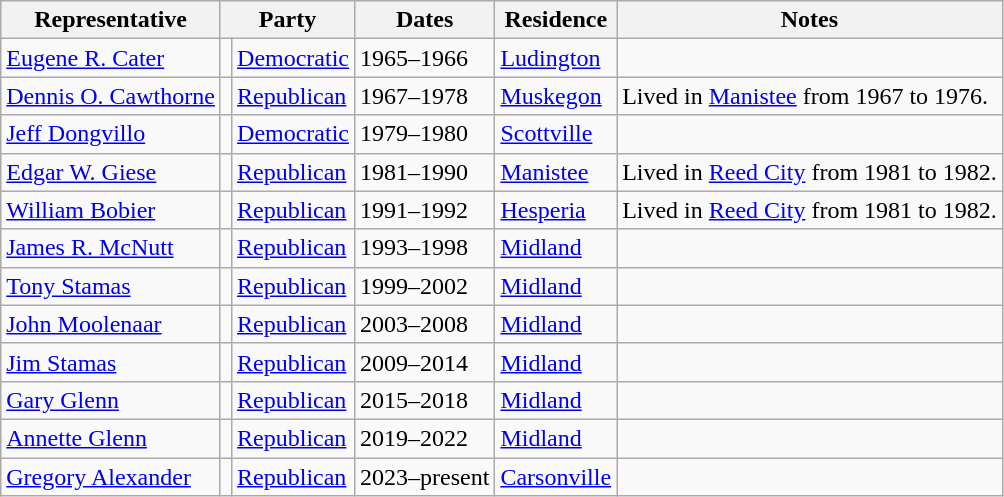<table class=wikitable>
<tr valign=bottom>
<th>Representative</th>
<th colspan="2">Party</th>
<th>Dates</th>
<th>Residence</th>
<th>Notes</th>
</tr>
<tr>
<td><a href='#'>Eugene R. Cater</a></td>
<td bgcolor=></td>
<td><a href='#'>Democratic</a></td>
<td>1965–1966</td>
<td><a href='#'>Ludington</a></td>
<td></td>
</tr>
<tr>
<td><a href='#'>Dennis O. Cawthorne</a></td>
<td bgcolor=></td>
<td><a href='#'>Republican</a></td>
<td>1967–1978</td>
<td><a href='#'>Muskegon</a></td>
<td>Lived in <a href='#'>Manistee</a> from 1967 to 1976.</td>
</tr>
<tr>
<td><a href='#'>Jeff Dongvillo</a></td>
<td bgcolor=></td>
<td><a href='#'>Democratic</a></td>
<td>1979–1980</td>
<td><a href='#'>Scottville</a></td>
<td></td>
</tr>
<tr>
<td><a href='#'>Edgar W. Giese</a></td>
<td bgcolor=></td>
<td><a href='#'>Republican</a></td>
<td>1981–1990</td>
<td><a href='#'>Manistee</a></td>
<td>Lived in <a href='#'>Reed City</a> from 1981 to 1982.</td>
</tr>
<tr>
<td><a href='#'>William Bobier</a></td>
<td bgcolor=></td>
<td><a href='#'>Republican</a></td>
<td>1991–1992</td>
<td><a href='#'>Hesperia</a></td>
<td>Lived in <a href='#'>Reed City</a> from 1981 to 1982.</td>
</tr>
<tr>
<td><a href='#'>James R. McNutt</a></td>
<td bgcolor=></td>
<td><a href='#'>Republican</a></td>
<td>1993–1998</td>
<td><a href='#'>Midland</a></td>
<td></td>
</tr>
<tr>
<td><a href='#'>Tony Stamas</a></td>
<td bgcolor=></td>
<td><a href='#'>Republican</a></td>
<td>1999–2002</td>
<td><a href='#'>Midland</a></td>
<td></td>
</tr>
<tr>
<td><a href='#'>John Moolenaar</a></td>
<td bgcolor=></td>
<td><a href='#'>Republican</a></td>
<td>2003–2008</td>
<td><a href='#'>Midland</a></td>
<td></td>
</tr>
<tr>
<td><a href='#'>Jim Stamas</a></td>
<td bgcolor=></td>
<td><a href='#'>Republican</a></td>
<td>2009–2014</td>
<td><a href='#'>Midland</a></td>
<td></td>
</tr>
<tr>
<td><a href='#'>Gary Glenn</a></td>
<td bgcolor=></td>
<td><a href='#'>Republican</a></td>
<td>2015–2018</td>
<td><a href='#'>Midland</a></td>
<td></td>
</tr>
<tr>
<td><a href='#'>Annette Glenn</a></td>
<td bgcolor=></td>
<td><a href='#'>Republican</a></td>
<td>2019–2022</td>
<td><a href='#'>Midland</a></td>
<td></td>
</tr>
<tr>
<td><a href='#'>Gregory Alexander</a></td>
<td bgcolor=></td>
<td><a href='#'>Republican</a></td>
<td>2023–present</td>
<td><a href='#'>Carsonville</a></td>
<td></td>
</tr>
</table>
